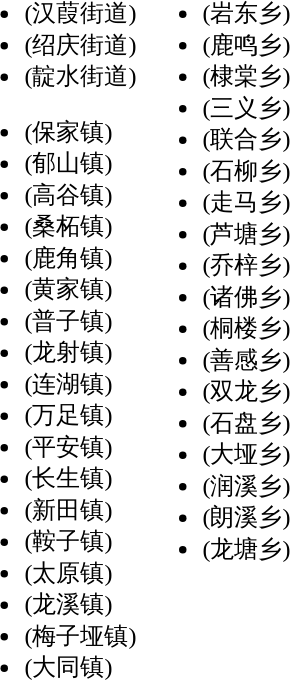<table>
<tr>
<td valign="top"><br><ul><li> (汉葭街道)</li><li> (绍庆街道)</li><li> (靛水街道)</li></ul><ul><li> (保家镇)</li><li> (郁山镇)</li><li> (高谷镇)</li><li> (桑柘镇)</li><li> (鹿角镇)</li><li> (黄家镇)</li><li> (普子镇)</li><li> (龙射镇)</li><li> (连湖镇)</li><li> (万足镇)</li><li> (平安镇)</li><li> (长生镇)</li><li> (新田镇)</li><li> (鞍子镇)</li><li> (太原镇)</li><li> (龙溪镇)</li><li> (梅子垭镇)</li><li> (大同镇)</li></ul></td>
<td valign="top"><br><ul><li> (岩东乡)</li><li> (鹿鸣乡)</li><li> (棣棠乡)</li><li> (三义乡)</li><li> (联合乡)</li><li> (石柳乡)</li><li> (走马乡)</li><li> (芦塘乡)</li><li> (乔梓乡)</li><li> (诸佛乡)</li><li> (桐楼乡)</li><li> (善感乡)</li><li> (双龙乡)</li><li> (石盘乡)</li><li> (大垭乡)</li><li> (润溪乡)</li><li> (朗溪乡)</li><li> (龙塘乡)</li></ul></td>
</tr>
</table>
